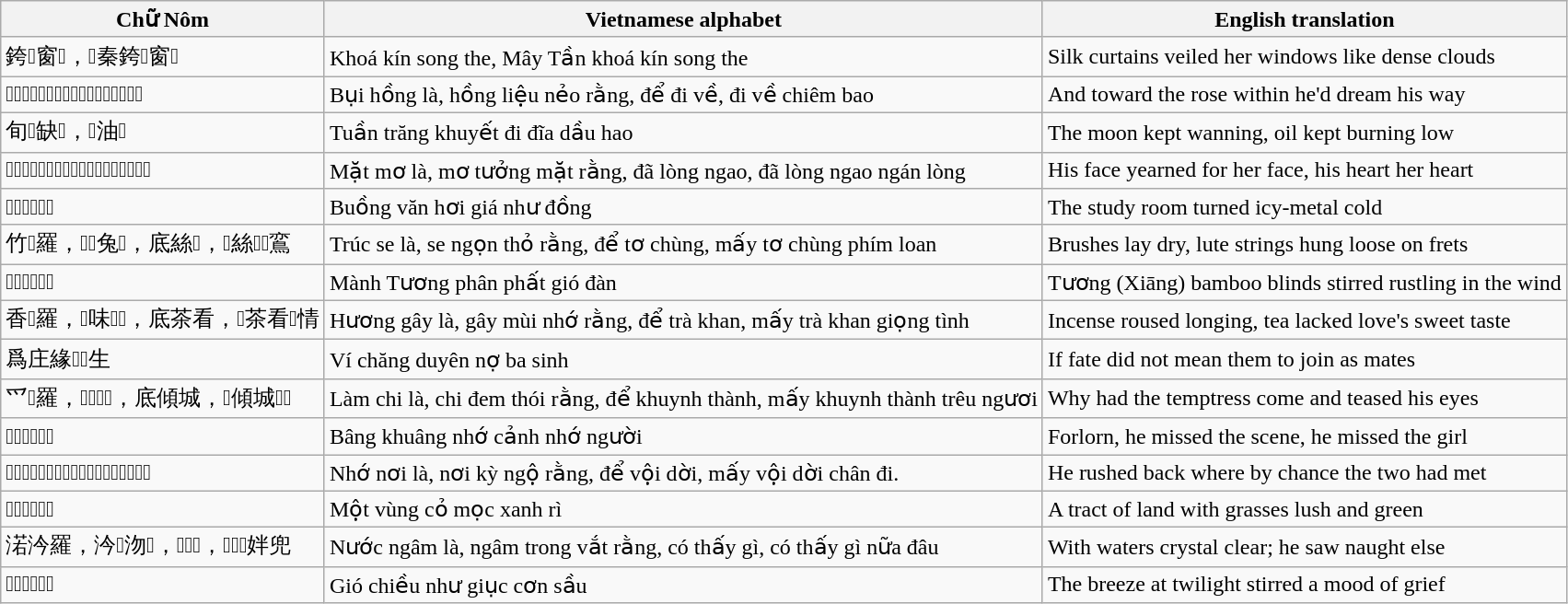<table class="wikitable">
<tr>
<th>Chữ Nôm</th>
<th>Vietnamese alphabet</th>
<th>English translation</th>
</tr>
<tr>
<td>銙𡫨窗𦂛，𩄲秦銙𡫨窗𦂛</td>
<td>Khoá kín song the, Mây Tần khoá kín song the</td>
<td>Silk curtains veiled her windows like dense clouds</td>
</tr>
<tr>
<td>𦹷紅羅，紅料𡑩𪘵，底𠫾𬩍，𠫾𬩍瞻包</td>
<td>Bụi hồng là, hồng liệu nẻo rằng, để đi về, đi về chiêm bao</td>
<td>And toward the rose within he'd dream his way</td>
</tr>
<tr>
<td>旬𦝄缺𠫾，𥒦油𪡱</td>
<td>Tuần trăng khuyết đi đĩa dầu hao</td>
<td>The moon kept wanning, oil kept burning low</td>
</tr>
<tr>
<td>𩈘𢠩羅，𢠩想𩈘𪘵，㐌𢚸嗷，㐌𢚸嗷𠵚𢚸</td>
<td>Mặt mơ là, mơ tưởng mặt rằng, đã lòng ngao, đã lòng ngao ngán lòng</td>
<td>His face yearned for her face, his heart her heart</td>
</tr>
<tr>
<td>𢩣文𣱬液如銅</td>
<td>Buồng văn hơi giá như đồng</td>
<td>The study room turned icy-metal cold</td>
</tr>
<tr>
<td>竹𣊋羅，𣊋𦰟兔𪘵，底絲𦇮，𫣿絲𦇮𫸿鵉</td>
<td>Trúc se là, se ngọn thỏ rằng, để tơ chùng, mấy tơ chùng phím loan</td>
<td>Brushes lay dry, lute strings hung loose on frets</td>
</tr>
<tr>
<td>𢅆湘氛拂𫕲彈</td>
<td>Mành Tương phân phất gió đàn</td>
<td>Tương (Xiāng) bamboo blinds stirred rustling in the wind</td>
</tr>
<tr>
<td>香𦟍羅，𦟍味𢖵𪘵，底茶看，𫣿茶看𪢊情</td>
<td>Hương gây là, gây mùi nhớ rằng, để trà khan, mấy trà khan giọng tình</td>
<td>Incense roused longing, tea lacked love's sweet taste</td>
</tr>
<tr>
<td>爲庄緣𡢻𠀧生</td>
<td>Ví chăng duyên nợ ba sinh</td>
<td>If fate did not mean them to join as mates</td>
</tr>
<tr>
<td>爫𫡛羅，𫡛𨑴𢟔𪘵，底傾城，𫣿傾城𠶅𤽗</td>
<td>Làm chi là, chi đem thói rằng, để khuynh thành, mấy khuynh thành trêu ngươi</td>
<td>Why had the temptress come and teased his eyes</td>
</tr>
<tr>
<td>𢲔傾𢖵景𢖵𠊛</td>
<td>Bâng khuâng nhớ cảnh nhớ người</td>
<td>Forlorn, he missed the scene, he missed the girl</td>
</tr>
<tr>
<td>𢖵坭羅，坭奇遇𪘵，底𫏚𨄼，𫣿𫏚𨄼蹎𠫾</td>
<td>Nhớ nơi là, nơi kỳ ngộ rằng, để vội dời, mấy vội dời chân đi.</td>
<td>He rushed back where by chance the two had met</td>
</tr>
<tr>
<td>𠬠𫧜𦹵𠚐𩇢荑</td>
<td>Một vùng cỏ mọc xanh rì</td>
<td>A tract of land with grasses lush and green</td>
</tr>
<tr>
<td>渃汵羅，汵𬺚沕𪘵，𣎏𧡊𫡛，𣎏𧡊𫡛姅兜</td>
<td>Nước ngâm là, ngâm trong vắt rằng, có thấy gì, có thấy gì nữa đâu</td>
<td>With waters crystal clear; he saw naught else</td>
</tr>
<tr>
<td>𫕲𣊿如𠽖𩂀愁</td>
<td>Gió chiều như giục cơn sầu</td>
<td>The breeze at twilight stirred a mood of grief</td>
</tr>
</table>
